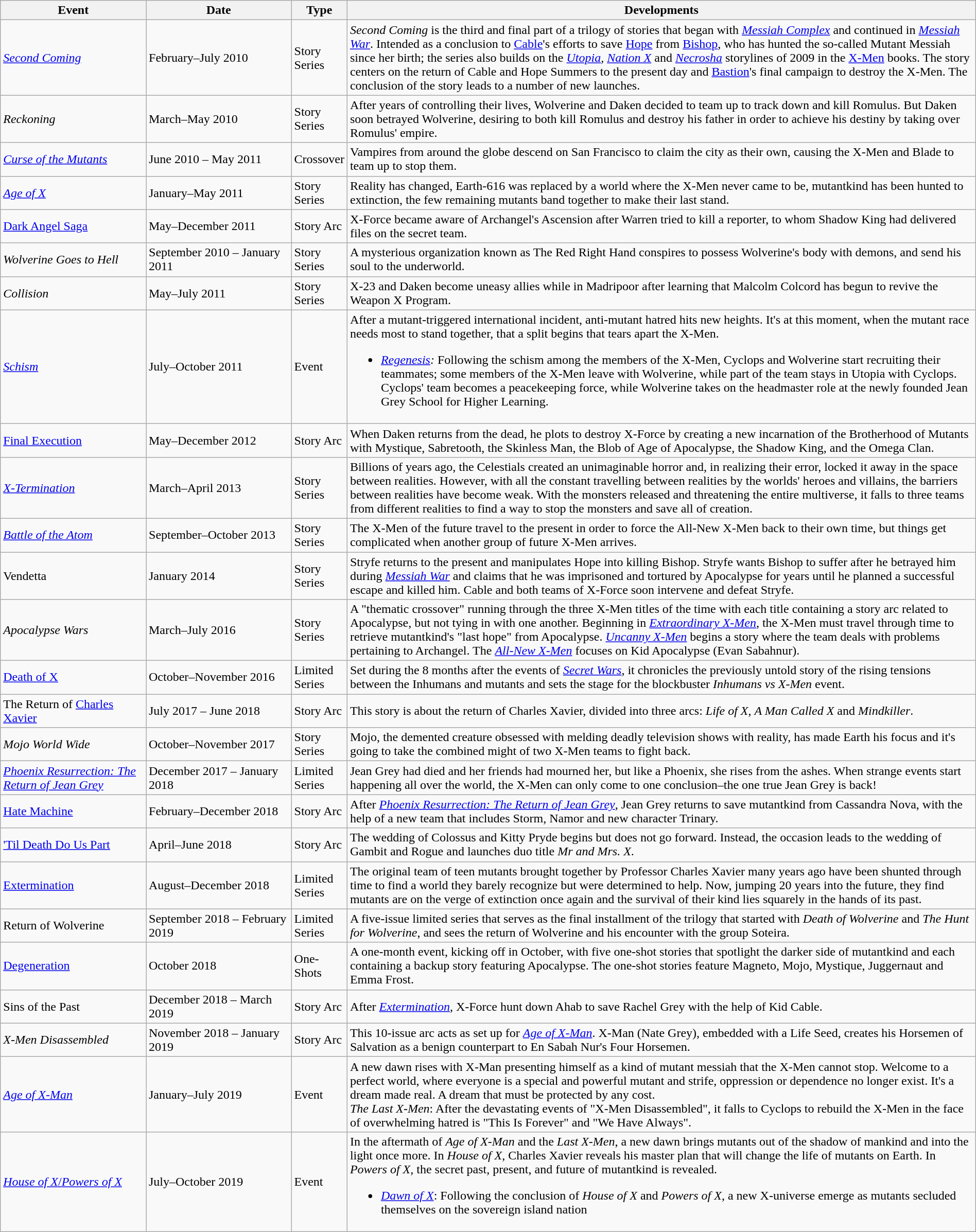<table class="wikitable" style="width:100%;">
<tr>
<th width=15%>Event</th>
<th width=15%>Date</th>
<th width=5%>Type</th>
<th width=70%>Developments</th>
</tr>
<tr>
<td><em><a href='#'>Second Coming</a></em></td>
<td>February–July 2010</td>
<td>Story Series</td>
<td><em>Second Coming</em> is the third and final part of a trilogy of stories that began with <a href='#'><em>Messiah Complex</em></a> and continued in <em><a href='#'>Messiah War</a></em>. Intended as a conclusion to <a href='#'>Cable</a>'s efforts to save <a href='#'>Hope</a> from <a href='#'>Bishop</a>, who has hunted the so-called Mutant Messiah since her birth; the series also builds on the <em><a href='#'>Utopia</a>, <a href='#'>Nation X</a></em> and <em><a href='#'>Necrosha</a></em> storylines of 2009 in the <a href='#'>X-Men</a> books. The story centers on the return of Cable and Hope Summers to the present day and <a href='#'>Bastion</a>'s final campaign to destroy the X-Men. The conclusion of the story leads to a number of new launches.</td>
</tr>
<tr>
<td><em>Reckoning</em></td>
<td>March–May 2010</td>
<td>Story Series</td>
<td>After years of controlling their lives, Wolverine and Daken decided to team up to track down and kill Romulus. But Daken soon betrayed Wolverine, desiring to both kill Romulus and destroy his father in order to achieve his destiny by taking over Romulus' empire.</td>
</tr>
<tr>
<td><em><a href='#'>Curse of the Mutants</a></em></td>
<td>June 2010 – May 2011</td>
<td>Crossover</td>
<td>Vampires from around the globe descend on San Francisco to claim the city as their own, causing the X-Men and Blade to team up to stop them.</td>
</tr>
<tr>
<td><em><a href='#'>Age of X</a></em></td>
<td>January–May 2011</td>
<td>Story Series</td>
<td>Reality has changed, Earth-616 was replaced by a world where the X-Men never came to be, mutantkind has been hunted to extinction, the few remaining mutants band together to make their last stand.</td>
</tr>
<tr>
<td><a href='#'>Dark Angel Saga</a></td>
<td>May–December 2011</td>
<td>Story Arc</td>
<td>X-Force became aware of Archangel's Ascension after Warren tried to kill a reporter, to whom Shadow King had delivered files on the secret team.</td>
</tr>
<tr>
<td><em>Wolverine Goes to Hell</em></td>
<td>September 2010 – January 2011</td>
<td>Story Series</td>
<td>A mysterious organization known as The Red Right Hand conspires to possess Wolverine's body with demons, and send his soul to the underworld.</td>
</tr>
<tr>
<td><em>Collision</em></td>
<td>May–July 2011</td>
<td>Story Series</td>
<td>X-23 and Daken become uneasy allies while in Madripoor after learning that Malcolm Colcord has begun to revive the Weapon X Program.</td>
</tr>
<tr>
<td><em><a href='#'>Schism</a></em></td>
<td>July–October 2011</td>
<td>Event</td>
<td>After a mutant-triggered international incident, anti-mutant hatred hits new heights. It's at this moment, when the mutant race needs most to stand together, that a split begins that tears apart the X-Men.<br><ul><li><em><a href='#'>Regenesis</a>:</em> Following the schism among the members of the X-Men, Cyclops and Wolverine start recruiting their teammates; some members of the X-Men leave with Wolverine, while part of the team stays in Utopia with Cyclops. Cyclops' team becomes a peacekeeping force, while Wolverine takes on the headmaster role at the newly founded Jean Grey School for Higher Learning.</li></ul></td>
</tr>
<tr>
<td><a href='#'>Final Execution</a></td>
<td>May–December 2012</td>
<td>Story Arc</td>
<td>When Daken returns from the dead, he plots to destroy X-Force by creating a new incarnation of the Brotherhood of Mutants with Mystique, Sabretooth, the Skinless Man, the Blob of Age of Apocalypse, the Shadow King, and the Omega Clan.</td>
</tr>
<tr>
<td><em><a href='#'>X-Termination</a></em></td>
<td>March–April 2013</td>
<td>Story Series</td>
<td>Billions of years ago, the Celestials created an unimaginable horror and, in realizing their error, locked it away in the space between realities. However, with all the constant travelling between realities by the worlds' heroes and villains, the barriers between realities have become weak. With the monsters released and threatening the entire multiverse, it falls to three teams from different realities to find a way to stop the monsters and save all of creation.</td>
</tr>
<tr>
<td><em><a href='#'>Battle of the Atom</a></em></td>
<td>September–October 2013</td>
<td>Story Series</td>
<td>The X-Men of the future travel to the present in order to force the All-New X-Men back to their own time, but things get complicated when another group of future X-Men arrives.</td>
</tr>
<tr>
<td>Vendetta</td>
<td>January 2014</td>
<td>Story Series</td>
<td>Stryfe returns to the present and manipulates Hope into killing Bishop. Stryfe wants Bishop to suffer after he betrayed him during <em><a href='#'>Messiah War</a></em> and claims that he was imprisoned and tortured by Apocalypse for years until he planned a successful escape and killed him. Cable and both teams of X-Force soon intervene and defeat Stryfe.</td>
</tr>
<tr>
<td><em>Apocalypse Wars</em></td>
<td>March–July 2016</td>
<td>Story Series</td>
<td>A "thematic crossover" running through the three X-Men titles of the time with each title containing a story arc related to Apocalypse, but not tying in with one another. Beginning in <a href='#'><em>Extraordinary X-Men</em></a>, the X-Men must travel through time to retrieve mutantkind's "last hope" from Apocalypse. <a href='#'><em>Uncanny X-Men</em></a> begins a story where the team deals with problems pertaining to Archangel. The <a href='#'><em>All-New X-Men</em></a> focuses on Kid Apocalypse (Evan Sabahnur).</td>
</tr>
<tr>
<td><a href='#'>Death of X</a></td>
<td>October–November 2016</td>
<td>Limited Series</td>
<td>Set during the 8 months after the events of <a href='#'><em>Secret Wars</em></a>, it chronicles the previously untold story of the rising tensions between the Inhumans and mutants and sets the stage for the blockbuster <em>Inhumans vs X-Men</em> event.</td>
</tr>
<tr>
<td>The Return of <a href='#'>Charles Xavier</a></td>
<td>July 2017 – June 2018</td>
<td>Story Arc</td>
<td>This story is about the return of Charles Xavier, divided into three arcs: <em>Life of X</em>, <em>A Man Called X</em> and <em>Mindkiller</em>.</td>
</tr>
<tr>
<td><em>Mojo World Wide</em></td>
<td>October–November 2017</td>
<td>Story Series</td>
<td>Mojo, the demented creature obsessed with melding deadly television shows with reality, has made Earth his focus and it's going to take the combined might of two X-Men teams to fight back.</td>
</tr>
<tr>
<td><em><a href='#'>Phoenix Resurrection: The Return of Jean Grey</a></em></td>
<td>December 2017 – January 2018</td>
<td>Limited Series</td>
<td>Jean Grey had died and her friends had mourned her, but like a Phoenix, she rises from the ashes. When strange events start happening all over the world, the X-Men can only come to one conclusion–the one true Jean Grey is back!</td>
</tr>
<tr>
<td><a href='#'>Hate Machine</a></td>
<td>February–December 2018</td>
<td>Story Arc</td>
<td>After <em><a href='#'>Phoenix Resurrection: The Return of Jean Grey</a></em>, Jean Grey returns to save mutantkind from Cassandra Nova, with the help of a new team that includes Storm, Namor and new character Trinary.</td>
</tr>
<tr>
<td><a href='#'>'Til Death Do Us Part</a></td>
<td>April–June 2018</td>
<td>Story Arc</td>
<td>The wedding of Colossus and Kitty Pryde begins but does not go forward. Instead, the occasion leads to the wedding of Gambit and Rogue and launches duo title <em>Mr and Mrs. X</em>.</td>
</tr>
<tr>
<td><a href='#'>Extermination</a></td>
<td>August–December 2018</td>
<td>Limited Series</td>
<td>The original team of teen mutants brought together by Professor Charles Xavier many years ago have been shunted through time to find a world they barely recognize but were determined to help. Now, jumping 20 years into the future, they find mutants are on the verge of extinction once again and the survival of their kind lies squarely in the hands of its past.</td>
</tr>
<tr>
<td>Return of Wolverine</td>
<td>September 2018 – February 2019</td>
<td>Limited Series</td>
<td>A five-issue limited series that serves as the final installment of the trilogy that started with <em>Death of Wolverine</em> and <em>The Hunt for Wolverine</em>, and sees the return of Wolverine and his encounter with the group Soteira.</td>
</tr>
<tr>
<td><a href='#'>Degeneration</a></td>
<td>October 2018</td>
<td>One-Shots</td>
<td>A one-month event, kicking off in October, with five one-shot stories that spotlight the darker side of mutantkind and each containing a backup story featuring Apocalypse. The one-shot stories feature Magneto, Mojo, Mystique, Juggernaut and Emma Frost.</td>
</tr>
<tr>
<td>Sins of the Past</td>
<td>December 2018 – March 2019</td>
<td>Story Arc</td>
<td>After <em><a href='#'>Extermination</a></em>, X-Force hunt down Ahab to save Rachel Grey with the help of Kid Cable.</td>
</tr>
<tr>
<td><em>X-Men Disassembled</em></td>
<td>November 2018 – January 2019</td>
<td>Story Arc</td>
<td>This 10-issue arc acts as set up for <em><a href='#'>Age of X-Man</a></em>. X-Man (Nate Grey), embedded with a Life Seed, creates his Horsemen of Salvation as a benign counterpart to En Sabah Nur's Four Horsemen.</td>
</tr>
<tr>
<td><em><a href='#'>Age of X-Man</a></em></td>
<td>January–July 2019</td>
<td>Event</td>
<td>A new dawn rises with X-Man presenting himself as a kind of mutant messiah that the X-Men cannot stop. Welcome to a perfect world, where everyone is a special and powerful mutant and strife, oppression or dependence no longer exist. It's a dream made real. A dream that must be protected by any cost.<br><em>The Last X-Men</em>: After the devastating events of "X-Men Disassembled", it falls to Cyclops to rebuild the X-Men in the face of overwhelming hatred is "This Is Forever" and "We Have Always".</td>
</tr>
<tr>
<td><a href='#'><em>House of X</em>/<em>Powers of X</em></a></td>
<td>July–October 2019</td>
<td>Event</td>
<td>In the aftermath of <em>Age of X-Man</em> and the <em>Last X-Men</em>, a new dawn brings mutants out of the shadow of mankind and into the light once more. In <em>House of X</em>, Charles Xavier reveals his master plan that will change the life of mutants on Earth. In <em>Powers of X</em>, the secret past, present, and future of mutantkind is revealed.<br><ul><li><em><a href='#'>Dawn of X</a></em>: Following the conclusion of <em>House of X</em> and <em>Powers of X</em>, a new X-universe emerge as mutants secluded themselves on the sovereign island nation</li></ul></td>
</tr>
</table>
